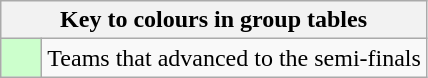<table class="wikitable" style="text-align: center;">
<tr>
<th colspan=2>Key to colours in group tables</th>
</tr>
<tr>
<td style="background:#cfc; width:20px;"></td>
<td align=left>Teams that advanced to the semi-finals</td>
</tr>
</table>
